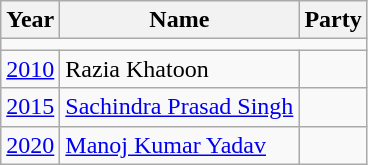<table class="wikitable sortable">
<tr>
<th>Year</th>
<th>Name</th>
<th colspan="2">Party</th>
</tr>
<tr>
<td colspan="4"></td>
</tr>
<tr>
<td><a href='#'>2010</a></td>
<td>Razia Khatoon</td>
<td></td>
</tr>
<tr>
<td><a href='#'>2015</a></td>
<td><a href='#'>Sachindra Prasad Singh</a></td>
<td></td>
</tr>
<tr>
<td><a href='#'>2020</a></td>
<td><a href='#'>Manoj Kumar Yadav</a></td>
<td></td>
</tr>
</table>
